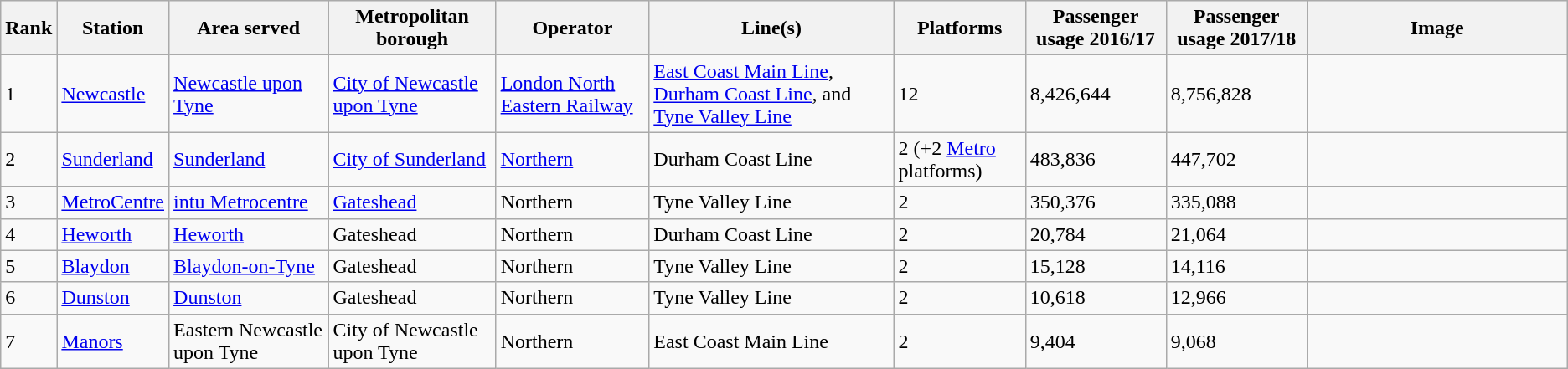<table class="wikitable sortable">
<tr style="background:#efefef;">
<th>Rank</th>
<th>Station</th>
<th>Area served</th>
<th>Metropolitan borough</th>
<th>Operator</th>
<th>Line(s)</th>
<th>Platforms</th>
<th>Passenger usage 2016/17</th>
<th>Passenger usage 2017/18</th>
<th style="width:200px;">Image</th>
</tr>
<tr>
<td>1</td>
<td><a href='#'>Newcastle</a></td>
<td><a href='#'>Newcastle upon Tyne</a></td>
<td><a href='#'>City of Newcastle upon Tyne</a></td>
<td><a href='#'>London North Eastern Railway</a></td>
<td><a href='#'>East Coast Main Line</a>, <a href='#'>Durham Coast Line</a>, and <a href='#'>Tyne Valley Line</a></td>
<td>12</td>
<td>8,426,644</td>
<td>8,756,828</td>
<td></td>
</tr>
<tr>
<td>2</td>
<td><a href='#'>Sunderland</a></td>
<td><a href='#'>Sunderland</a></td>
<td><a href='#'>City of Sunderland</a></td>
<td><a href='#'>Northern</a></td>
<td>Durham Coast Line</td>
<td>2 (+2 <a href='#'>Metro</a> platforms)</td>
<td>483,836</td>
<td>447,702</td>
<td></td>
</tr>
<tr>
<td>3</td>
<td><a href='#'>MetroCentre</a></td>
<td><a href='#'>intu Metrocentre</a></td>
<td><a href='#'>Gateshead</a></td>
<td>Northern</td>
<td>Tyne Valley Line</td>
<td>2</td>
<td>350,376</td>
<td>335,088</td>
<td></td>
</tr>
<tr>
<td>4</td>
<td><a href='#'>Heworth</a></td>
<td><a href='#'>Heworth</a></td>
<td>Gateshead</td>
<td>Northern</td>
<td>Durham Coast Line</td>
<td>2</td>
<td>20,784</td>
<td>21,064</td>
<td></td>
</tr>
<tr>
<td>5</td>
<td><a href='#'>Blaydon</a></td>
<td><a href='#'>Blaydon-on-Tyne</a></td>
<td>Gateshead</td>
<td>Northern</td>
<td>Tyne Valley Line</td>
<td>2</td>
<td>15,128</td>
<td>14,116</td>
<td></td>
</tr>
<tr>
<td>6</td>
<td><a href='#'>Dunston</a></td>
<td><a href='#'>Dunston</a></td>
<td>Gateshead</td>
<td>Northern</td>
<td>Tyne Valley Line</td>
<td>2</td>
<td>10,618</td>
<td>12,966</td>
<td></td>
</tr>
<tr>
<td>7</td>
<td><a href='#'>Manors</a></td>
<td>Eastern Newcastle upon Tyne</td>
<td>City of Newcastle upon Tyne</td>
<td>Northern</td>
<td>East Coast Main Line</td>
<td>2</td>
<td>9,404</td>
<td>9,068</td>
<td></td>
</tr>
</table>
